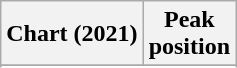<table class="wikitable sortable plainrowheaders">
<tr>
<th>Chart (2021)</th>
<th>Peak<br>position</th>
</tr>
<tr>
</tr>
<tr>
</tr>
<tr>
</tr>
<tr>
</tr>
</table>
